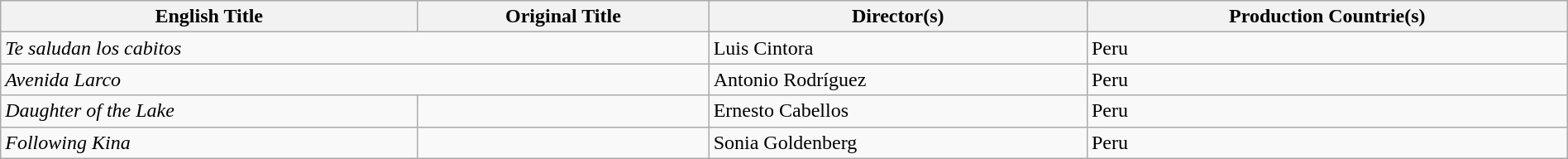<table class="sortable wikitable" style="width:100%; margin-bottom:4px" cellpadding="5">
<tr>
<th scope="col">English Title</th>
<th scope="col">Original Title</th>
<th scope="col">Director(s)</th>
<th scope="col">Production Countrie(s)</th>
</tr>
<tr>
<td colspan = "2"><em>Te saludan los cabitos</em></td>
<td>Luis Cintora</td>
<td>Peru</td>
</tr>
<tr>
<td colspan = "2"><em>Avenida Larco</em></td>
<td>Antonio Rodríguez</td>
<td>Peru</td>
</tr>
<tr>
<td><em>Daughter of the Lake</em></td>
<td></td>
<td>Ernesto Cabellos</td>
<td>Peru</td>
</tr>
<tr>
<td><em>Following Kina</em></td>
<td></td>
<td>Sonia Goldenberg</td>
<td>Peru</td>
</tr>
</table>
